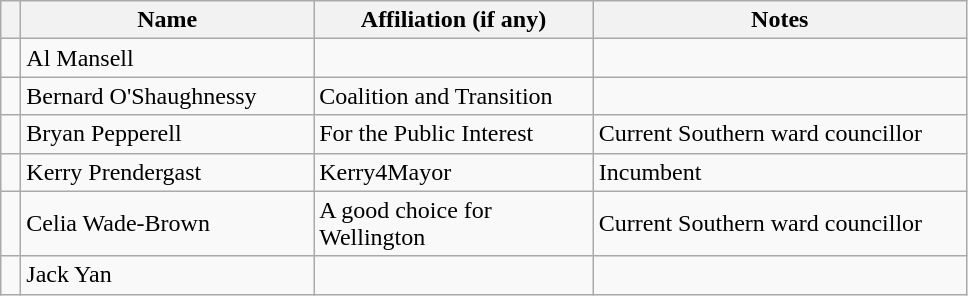<table class="wikitable" width="51%">
<tr>
<th width="1%"></th>
<th width="15%">Name</th>
<th width="15%">Affiliation (if any)</th>
<th width="20%">Notes</th>
</tr>
<tr>
<td></td>
<td>Al Mansell</td>
<td></td>
<td></td>
</tr>
<tr>
<td></td>
<td>Bernard O'Shaughnessy</td>
<td>Coalition and Transition</td>
<td></td>
</tr>
<tr>
<td></td>
<td>Bryan Pepperell</td>
<td>For the Public Interest</td>
<td>Current Southern ward councillor</td>
</tr>
<tr>
<td></td>
<td>Kerry Prendergast</td>
<td>Kerry4Mayor</td>
<td>Incumbent</td>
</tr>
<tr>
<td></td>
<td>Celia Wade-Brown</td>
<td>A good choice for Wellington</td>
<td>Current Southern ward councillor</td>
</tr>
<tr>
<td></td>
<td>Jack Yan</td>
<td></td>
<td></td>
</tr>
</table>
